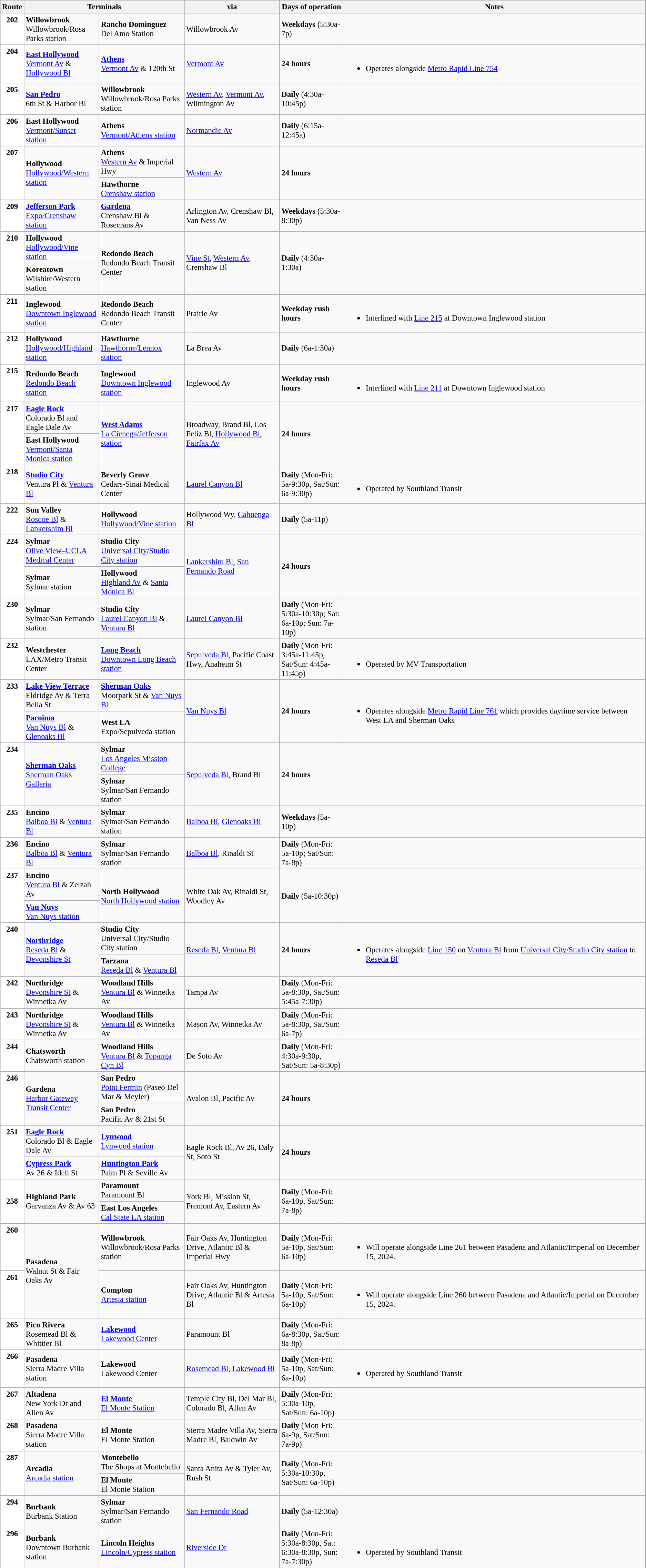<table class="wikitable sticky-header"style="font-size: 95%;" |>
<tr>
<th style="width:2%;">Route</th>
<th style="width:25%;" colspan=2>Terminals</th>
<th style="width:15%;">via</th>
<th style="width:10%;">Days of operation</th>
<th style="width:48%;">Notes</th>
</tr>
<tr>
<td style="text-align:center; background:white; color:black; vertical-align:top;"><div><strong>202</strong></div></td>
<td><strong>Willowbrook</strong><br>Willowbrook/Rosa Parks station</td>
<td><strong>Rancho Dominguez</strong><br>Del Amo Station</td>
<td>Willowbrook Av</td>
<td><strong>Weekdays</strong> (5:30a-7p)</td>
<td></td>
</tr>
<tr>
<td style="text-align:center; background:white; color:black; vertical-align:top;"><div><strong>204</strong></div></td>
<td><strong><a href='#'>East Hollywood</a></strong><br><a href='#'>Vermont Av</a> & <a href='#'>Hollywood Bl</a></td>
<td><strong><a href='#'>Athens</a></strong><br><a href='#'>Vermont Av</a> & 120th St</td>
<td><a href='#'>Vermont Av</a></td>
<td><strong>24 hours</strong></td>
<td><br><ul><li>Operates alongside <a href='#'>Metro Rapid Line 754</a></li></ul></td>
</tr>
<tr>
<td style="text-align:center; background:white; color:black; vertical-align:top;"><div><strong>205</strong></div></td>
<td><strong><a href='#'>San Pedro</a></strong><br>6th St & Harbor Bl</td>
<td><strong>Willowbrook</strong><br>Willowbrook/Rosa Parks station</td>
<td><a href='#'>Western Av</a>, <a href='#'>Vermont Av</a>, Wilmington Av</td>
<td><strong>Daily</strong> (4:30a-10:45p)</td>
<td></td>
</tr>
<tr>
<td style="text-align:center; background:white; color:black; vertical-align:top;"><div><strong>206</strong></div></td>
<td><strong>East Hollywood</strong><br><a href='#'>Vermont/Sunset station</a></td>
<td><strong>Athens</strong><br><a href='#'>Vermont/Athens station</a></td>
<td><a href='#'>Normandie Av</a></td>
<td><strong>Daily</strong> (6:15a-12:45a)</td>
<td></td>
</tr>
<tr>
<td rowspan=2 style="text-align:center; background:white; color:black; vertical-align:top;"><div><strong>207</strong></div></td>
<td rowspan=2><strong>Hollywood</strong><br><a href='#'>Hollywood/Western station</a></td>
<td><strong>Athens</strong><br><a href='#'>Western Av</a> & Imperial Hwy</td>
<td rowspan=2><a href='#'>Western Av</a></td>
<td rowspan=2><strong>24 hours</strong></td>
<td rowspan=2></td>
</tr>
<tr>
<td><strong>Hawthorne</strong><br><a href='#'>Crenshaw station</a></td>
</tr>
<tr>
<td style="text-align:center; background:white; color:black; vertical-align:top;"><div><strong>209</strong></div></td>
<td><strong><a href='#'>Jefferson Park</a></strong><br><a href='#'>Expo/Crenshaw station</a></td>
<td><strong><a href='#'>Gardena</a></strong><br>Crenshaw Bl & Rosecrans Av</td>
<td>Arlington Av, Crenshaw Bl, Van Ness Av</td>
<td><strong>Weekdays</strong> (5:30a-8:30p)</td>
<td></td>
</tr>
<tr>
<td rowspan="2" style="text-align:center; background:white; color:black; vertical-align:top;"><div><strong>210</strong></div></td>
<td><strong>Hollywood</strong><br><a href='#'>Hollywood/Vine station</a></td>
<td rowspan="2"><strong>Redondo Beach</strong><br>Redondo Beach Transit Center</td>
<td rowspan="2"><a href='#'>Vine St</a>, <a href='#'>Western Av</a>, Crenshaw Bl</td>
<td rowspan="2"><strong>Daily</strong> (4:30a-1:30a)</td>
<td rowspan="2"></td>
</tr>
<tr>
<td><strong>Koreatown</strong><br>Wilshire/Western station </td>
</tr>
<tr>
<td style="text-align:center; background:white; color:black; vertical-align:top;"><div><strong>211</strong></div></td>
<td><strong>Inglewood</strong><br><a href='#'>Downtown Inglewood station</a></td>
<td><strong>Redondo Beach</strong><br>Redondo Beach Transit Center</td>
<td>Prairie Av</td>
<td><strong>Weekday rush hours</strong></td>
<td><br><ul><li>Interlined with <a href='#'>Line 215</a> at Downtown Inglewood station</li></ul></td>
</tr>
<tr>
<td style="text-align:center; background:white; color:black; vertical-align:top;"><div><strong>212</strong></div></td>
<td><strong>Hollywood</strong><br><a href='#'>Hollywood/Highland station</a></td>
<td><strong>Hawthorne</strong><br><a href='#'>Hawthorne/Lennox station</a></td>
<td>La Brea Av</td>
<td><strong>Daily</strong> (6a-1:30a)</td>
<td></td>
</tr>
<tr>
<td style="text-align:center; background:white; color:black; vertical-align:top;"><div><strong>215</strong></div></td>
<td><strong>Redondo Beach</strong><br><a href='#'>Redondo Beach station</a></td>
<td><strong>Inglewood</strong><br><a href='#'>Downtown Inglewood station</a></td>
<td>Inglewood Av</td>
<td><strong>Weekday rush hours</strong></td>
<td><br><ul><li>Interlined with <a href='#'>Line 211</a> at Downtown Inglewood station</li></ul></td>
</tr>
<tr>
<td rowspan="2" style="text-align:center; background:white; color:black; vertical-align:top;"><div><strong>217</strong></div></td>
<td><strong><a href='#'>Eagle Rock</a></strong><br>Colorado Bl and Eagle Dale Av</td>
<td rowspan="2"><strong><a href='#'>West Adams</a></strong><br><a href='#'>La Cienega/Jefferson station</a></td>
<td rowspan="2">Broadway, Brand Bl, Los Feliz Bl, <a href='#'>Hollywood Bl</a>, <a href='#'>Fairfax Av</a></td>
<td rowspan="2"><strong>24 hours</strong></td>
<td rowspan="2"></td>
</tr>
<tr>
<td><strong>East Hollywood</strong><br><a href='#'>Vermont/Santa Monica station</a> </td>
</tr>
<tr>
<td style="text-align:center; background:white; color:black; vertical-align:top;"><div><strong>218</strong></div></td>
<td><strong><a href='#'>Studio City</a></strong><br>Ventura Pl & <a href='#'>Ventura Bl</a></td>
<td><strong>Beverly Grove</strong><br>Cedars-Sinai Medical Center</td>
<td><a href='#'>Laurel Canyon Bl</a></td>
<td><strong>Daily</strong> (Mon-Fri: 5a-9:30p, Sat/Sun: 6a-9:30p)</td>
<td><br><ul><li>Operated by Southland Transit</li></ul></td>
</tr>
<tr>
<td style="text-align:center; background:white; color:black; vertical-align:top;"><div><strong>222</strong></div></td>
<td><strong>Sun Valley</strong><br><a href='#'>Roscoe Bl</a> & <a href='#'>Lankershim Bl</a></td>
<td><strong>Hollywood</strong><br><a href='#'>Hollywood/Vine station</a></td>
<td>Hollywood Wy, <a href='#'>Cahuenga Bl</a></td>
<td><strong>Daily</strong> (5a-11p)</td>
<td></td>
</tr>
<tr>
<td rowspan=2 style="text-align:center; background:white; color:black; vertical-align:top;"><div><strong>224</strong></div></td>
<td><strong>Sylmar</strong><br><a href='#'>Olive View–UCLA Medical Center</a></td>
<td><strong>Studio City</strong><br><a href='#'>Universal City/Studio City station</a></td>
<td rowspan=2><a href='#'>Lankershim Bl</a>, <a href='#'>San Fernando Road</a></td>
<td rowspan=2><strong>24 hours</strong></td>
<td rowspan=2></td>
</tr>
<tr>
<td><strong>Sylmar</strong><br>Sylmar station </td>
<td><strong>Hollywood</strong><br><a href='#'>Highland Av</a> & <a href='#'>Santa Monica Bl</a> </td>
</tr>
<tr>
<td style="text-align:center; background:white; color:black; vertical-align:top;"><div><strong>230</strong></div></td>
<td><strong>Sylmar</strong><br>Sylmar/San Fernando station</td>
<td><strong>Studio City</strong><br><a href='#'>Laurel Canyon Bl</a> & <a href='#'>Ventura Bl</a></td>
<td><a href='#'>Laurel Canyon Bl</a></td>
<td><strong>Daily</strong> (Mon-Fri: 5:30a-10:30p; Sat: 6a-10p; Sun: 7a-10p)</td>
<td></td>
</tr>
<tr>
<td style="text-align:center; background:white; color:black; vertical-align:top;"><div><strong>232</strong></div></td>
<td><strong>Westchester</strong><br>LAX/Metro Transit Center</td>
<td><strong><a href='#'>Long Beach</a></strong><br><a href='#'>Downtown Long Beach station</a></td>
<td><a href='#'>Sepulveda Bl</a>, Pacific Coast Hwy, Anaheim St</td>
<td><strong>Daily</strong> (Mon-Fri: 3:45a-11:45p, Sat/Sun: 4:45a-11:45p)</td>
<td><br><ul><li>Operated by MV Transportation</li></ul></td>
</tr>
<tr>
<td rowspan=2 style="text-align:center; background:white; color:black; vertical-align:top;"><div><strong>233</strong></div></td>
<td><strong><a href='#'>Lake View Terrace</a></strong><br>Eldridge Av & Terra Bella St</td>
<td><strong><a href='#'>Sherman Oaks</a></strong><br>Moorpark St & <a href='#'>Van Nuys Bl</a></td>
<td rowspan=2><a href='#'>Van Nuys Bl</a></td>
<td rowspan=2><strong>24 hours</strong></td>
<td rowspan=2><br><ul><li>Operates alongside <a href='#'>Metro Rapid Line 761</a> which provides daytime service between West LA and Sherman Oaks</li></ul></td>
</tr>
<tr>
<td><strong><a href='#'>Pacoima</a></strong><br><a href='#'>Van Nuys Bl</a> & <a href='#'>Glenoaks Bl</a> </td>
<td><strong>West LA</strong><br>Expo/Sepulveda station </td>
</tr>
<tr>
<td rowspan=2 style="text-align:center; background:white; color:black; vertical-align:top;"><div><strong>234</strong></div></td>
<td rowspan=2><strong><a href='#'>Sherman Oaks</a></strong><br><a href='#'>Sherman Oaks Galleria</a></td>
<td><strong>Sylmar</strong><br><a href='#'>Los Angeles Mission College</a></td>
<td rowspan=2><a href='#'>Sepulveda Bl</a>, Brand Bl</td>
<td rowspan=2><strong>24 hours</strong></td>
<td rowspan=2></td>
</tr>
<tr>
<td><strong>Sylmar</strong><br>Sylmar/San Fernando station </td>
</tr>
<tr>
<td style="text-align:center; background:white; color:black; vertical-align:top;"><div><strong>235</strong></div></td>
<td><strong>Encino</strong><br><a href='#'>Balboa Bl</a> & <a href='#'>Ventura Bl</a></td>
<td><strong>Sylmar</strong><br>Sylmar/San Fernando station</td>
<td><a href='#'>Balboa Bl</a>, <a href='#'>Glenoaks Bl</a></td>
<td><strong>Weekdays</strong> (5a-10p)</td>
<td></td>
</tr>
<tr>
<td style="text-align:center; background:white; color:black; vertical-align:top;"><div><strong>236</strong></div></td>
<td><strong>Encino</strong><br><a href='#'>Balboa Bl</a> & <a href='#'>Ventura Bl</a></td>
<td><strong>Sylmar</strong><br>Sylmar/San Fernando station</td>
<td><a href='#'>Balboa Bl</a>, Rinaldi St</td>
<td><strong>Daily</strong> (Mon-Fri: 5a-10p; Sat/Sun: 7a-8p)</td>
<td></td>
</tr>
<tr>
<td rowspan=2 style="text-align:center; background:white; color:black; vertical-align:top;"><div><strong>237</strong></div></td>
<td><strong>Encino</strong><br><a href='#'>Ventura Bl</a> & Zelzah Av</td>
<td rowspan=2><strong>North Hollywood</strong><br><a href='#'>North Hollywood station</a></td>
<td rowspan=2>White Oak Av, Rinaldi St, Woodley Av</td>
<td rowspan=2><strong>Daily</strong> (5a-10:30p)</td>
<td rowspan=2></td>
</tr>
<tr>
<td><strong><a href='#'>Van Nuys</a></strong><br><a href='#'>Van Nuys station</a></td>
</tr>
<tr>
<td rowspan=2 style="text-align:center; background:white; color:black; vertical-align:top;"><div><strong>240</strong></div></td>
<td rowspan=2><strong><a href='#'>Northridge</a></strong><br><a href='#'>Reseda Bl</a> & <a href='#'>Devonshire St</a></td>
<td><strong>Studio City</strong><br>Universal City/Studio City station</td>
<td rowspan=2><a href='#'>Reseda Bl</a>, <a href='#'>Ventura Bl</a></td>
<td rowspan=2><strong>24 hours</strong></td>
<td rowspan=2><br><ul><li>Operates alongside <a href='#'>Line 150</a> on <a href='#'>Ventura Bl</a> from <a href='#'>Universal City/Studio City station</a> to <a href='#'>Reseda Bl</a></li></ul></td>
</tr>
<tr>
<td><strong>Tarzana</strong><br><a href='#'>Reseda Bl</a> & <a href='#'>Ventura Bl</a></td>
</tr>
<tr>
<td style="text-align:center; background:white; color:black; vertical-align:top;"><div><strong>242</strong></div></td>
<td><strong>Northridge</strong><br><a href='#'>Devonshire St</a> & Winnetka Av</td>
<td><strong>Woodland Hills</strong><br><a href='#'>Ventura Bl</a> & Winnetka Av</td>
<td>Tampa Av</td>
<td><strong>Daily</strong> (Mon-Fri: 5a-8:30p, Sat/Sun: 5:45a-7:30p)</td>
<td></td>
</tr>
<tr>
<td style="text-align:center; background:white; color:black; vertical-align:top;"><div><strong>243</strong></div></td>
<td><strong>Northridge</strong><br><a href='#'>Devonshire St</a> & Winnetka Av</td>
<td><strong>Woodland Hills</strong><br><a href='#'>Ventura Bl</a> & Winnetka Av</td>
<td>Mason Av, Winnetka Av</td>
<td><strong>Daily</strong> (Mon-Fri: 5a-8:30p, Sat/Sun: 6a-7p)</td>
<td></td>
</tr>
<tr>
<td style="text-align:center; background:white; color:black; vertical-align:top;"><div><strong>244</strong></div></td>
<td><strong>Chatsworth</strong><br>Chatsworth station</td>
<td><strong>Woodland Hills</strong><br><a href='#'>Ventura Bl</a> & <a href='#'>Topanga Cyn Bl</a></td>
<td>De Soto Av</td>
<td><strong>Daily</strong> (Mon-Fri: 4:30a-9:30p, Sat/Sun: 5a-8:30p)</td>
<td></td>
</tr>
<tr>
<td rowspan=2 style="text-align:center; background:white; color:black; vertical-align:top;"><div><strong>246</strong></div></td>
<td rowspan=2><strong>Gardena</strong><br><a href='#'>Harbor Gateway Transit Center</a></td>
<td><strong>San Pedro</strong><br><a href='#'>Point Fermin</a> (Paseo Del Mar & Meyler)</td>
<td rowspan=2>Avalon Bl, Pacific Av</td>
<td rowspan=2><strong>24 hours</strong></td>
<td rowspan=2></td>
</tr>
<tr>
<td><strong>San Pedro</strong><br>Pacific Av & 21st St </td>
</tr>
<tr>
<td rowspan=2 style="text-align:center; background:white; color:black; vertical-align:top;"><div><strong>251</strong></div></td>
<td><strong><a href='#'>Eagle Rock</a></strong><br>Colorado Bl & Eagle Dale Av</td>
<td><strong><a href='#'>Lynwood</a></strong><br><a href='#'>Lynwood station</a></td>
<td rowspan=2>Eagle Rock Bl, Av 26, Daly St, Soto St</td>
<td rowspan=2><strong>24 hours</strong></td>
<td rowspan=2></td>
</tr>
<tr>
<td><strong><a href='#'>Cypress Park</a></strong><br>Av 26 & Idell St</td>
<td><strong><a href='#'>Huntington Park</a></strong><br>Palm Pl & Seville Av</td>
</tr>
<tr>
<td rowspan="2" style="text-align:center; background:white; color:black; vertical-align;top;"><div><strong>258</strong></div></td>
<td rowspan="2"><strong>Highland Park</strong><br>Garvanza Av & Av 63</td>
<td><strong>Paramount</strong><br>Paramount Bl</td>
<td rowspan="2">York Bl, Mission St, Fremont Av, Eastern Av</td>
<td rowspan="2"><strong>Daily</strong> (Mon-Fri: 6a-10p, Sat/Sun: 7a-8p)</td>
<td rowspan="2"></td>
</tr>
<tr>
<td><strong>East Los Angeles</strong><br><a href='#'>Cal State LA station</a> </td>
</tr>
<tr>
<td style="text-align:center; background:white; color:black; vertical-align:top;"><div><strong>260</strong></div></td>
<td rowspan="2"><strong>Pasadena</strong><br>Walnut St & Fair Oaks Av</td>
<td><strong>Willowbrook</strong><br>Willowbrook/Rosa Parks station</td>
<td>Fair Oaks Av, Huntington Drive, Atlantic Bl & Imperial Hwy</td>
<td><strong>Daily</strong> (Mon-Fri: 5a-10p, Sat/Sun: 6a-10p)</td>
<td><br><ul><li>Will operate alongside Line 261 between Pasadena and Atlantic/Imperial on December 15, 2024.</li></ul></td>
</tr>
<tr>
<td style="text-align:center; background:white; color:black; vertical-align:top;"><div><strong>261</strong></div></td>
<td><strong>Compton</strong><br><a href='#'>Artesia station</a></td>
<td>Fair Oaks Av, Huntington Drive, Atlantic Bl & Artesia Bl</td>
<td><strong>Daily</strong> (Mon-Fri: 5a-10p, Sat/Sun: 6a-10p)</td>
<td><br><ul><li>Will operate alongside Line 260 between Pasadena and Atlantic/Imperial on December 15, 2024.</li></ul></td>
</tr>
<tr>
<td style="text-align:center; background:white; color:black style=; vertical-align:top;"><div><strong>265</strong></div></td>
<td><strong>Pico Rivera</strong><br>Rosemead Bl & Whittier Bl</td>
<td><strong><a href='#'>Lakewood</a></strong><br><a href='#'>Lakewood Center</a></td>
<td>Paramount Bl</td>
<td><strong>Daily</strong> (Mon-Fri: 6a-8:30p, Sat/Sun: 8a-8p)</td>
<td></td>
</tr>
<tr>
<td style="text-align:center; background:white; color:black; vertical-align:top;"><div><strong>266</strong></div></td>
<td><strong>Pasadena</strong><br>Sierra Madre Villa station</td>
<td><strong>Lakewood</strong><br>Lakewood Center</td>
<td><a href='#'>Rosemead Bl, Lakewood Bl</a></td>
<td><strong>Daily</strong> (Mon-Fri: 5a-10p, Sat/Sun: 6a-10p)</td>
<td><br><ul><li>Operated by Southland Transit</li></ul></td>
</tr>
<tr>
<td style="text-align:center; background:white; color:black style=; vertical-align:top;"><div><strong>267</strong></div></td>
<td><strong>Altadena</strong><br>New York Dr and Allen Av</td>
<td><strong><a href='#'>El Monte</a></strong><br><a href='#'>El Monte Station</a></td>
<td>Temple City Bl, Del Mar Bl, Colorado Bl, Allen Av</td>
<td><strong>Daily</strong> (Mon-Fri: 5:30a-10p, Sat/Sun: 6a-10p)</td>
<td></td>
</tr>
<tr>
<td style="text-align:center; background:white; color:black style=; vertical-align:top;"><div><strong>268</strong></div></td>
<td><strong>Pasadena</strong><br>Sierra Madre Villa station</td>
<td><strong>El Monte</strong><br>El Monte Station</td>
<td>Sierra Madre Villa Av, Sierra Madre Bl, Baldwin Av</td>
<td><strong>Daily</strong> (Mon-Fri: 6a-9p, Sat/Sun: 7a-9p)</td>
<td></td>
</tr>
<tr>
<td rowspan="2" style="text-align:center; background:white; color:black style=; vertical-align:top;"><div><strong>287</strong></div> </td>
<td rowspan="2"><strong>Arcadia</strong><br><a href='#'>Arcadia station</a></td>
<td><strong>Montebello</strong><br>The Shops at Montebello </td>
<td rowspan="2">Santa Anita Av & Tyler Av, Rush St</td>
<td rowspan="2"><strong>Daily</strong> (Mon-Fri: 5:30a-10:30p, Sat/Sun: 6a-10p)</td>
<td rowspan="2"></td>
</tr>
<tr>
<td><strong>El Monte</strong><br>El Monte Station </td>
</tr>
<tr>
<td style="text-align:center; background:white; color:black style=; vertical-align:top;"><div><strong>294</strong></div> </td>
<td><strong>Burbank</strong><br>Burbank Station</td>
<td><strong>Sylmar</strong><br>Sylmar/San Fernando station</td>
<td><a href='#'>San Fernando Road</a></td>
<td><strong>Daily</strong> (5a-12:30a)</td>
<td></td>
</tr>
<tr>
<td style="text-align:center; background:white; color:black; vertical-align:top;"><div><strong>296</strong></div></td>
<td><strong>Burbank</strong><br>Downtown Burbank station</td>
<td><strong>Lincoln Heights</strong><br><a href='#'>Lincoln/Cypress station</a></td>
<td><a href='#'>Riverside Dr</a></td>
<td><strong>Daily</strong> (Mon-Fri: 5:30a-8:30p, Sat: 6:30a-8:30p, Sun: 7a-7:30p)</td>
<td><br><ul><li>Operated by Southland Transit</li></ul></td>
</tr>
</table>
